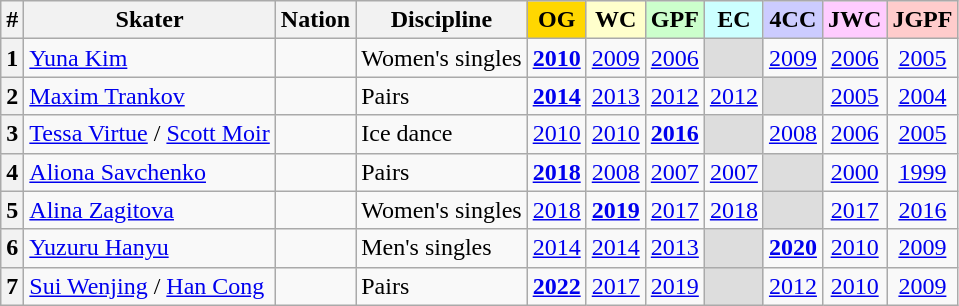<table class="wikitable sortable" style="text-align: center;">
<tr>
<th>#</th>
<th>Skater</th>
<th>Nation</th>
<th>Discipline</th>
<th style="background-color: gold;">OG</th>
<th style="background-color: #ffc;">WC</th>
<th style="background-color: #cfc;">GPF</th>
<th style="background-color: #cff;">EC</th>
<th style="background-color: #ccf;">4CC</th>
<th style="background-color: #fcf;">JWC</th>
<th style="background-color: #fcc;">JGPF</th>
</tr>
<tr>
<th>1</th>
<td style="text-align: left;"><a href='#'>Yuna Kim</a></td>
<td></td>
<td style="text-align: left;">Women's singles</td>
<td><strong><a href='#'>2010</a></strong></td>
<td><a href='#'>2009</a></td>
<td><a href='#'>2006</a></td>
<td style="background-color: #ddd;"></td>
<td><a href='#'>2009</a></td>
<td><a href='#'>2006</a></td>
<td><a href='#'>2005</a></td>
</tr>
<tr>
<th>2</th>
<td style="text-align: left;"><a href='#'>Maxim Trankov</a> </td>
<td></td>
<td style="text-align: left;">Pairs</td>
<td><strong><a href='#'>2014</a></strong></td>
<td><a href='#'>2013</a></td>
<td><a href='#'>2012</a></td>
<td><a href='#'>2012</a></td>
<td style="background-color: #ddd;"></td>
<td><a href='#'>2005</a></td>
<td><a href='#'>2004</a></td>
</tr>
<tr>
<th>3</th>
<td style="text-align: left;"><a href='#'>Tessa Virtue</a> / <a href='#'>Scott Moir</a></td>
<td></td>
<td style="text-align: left;">Ice dance</td>
<td><a href='#'>2010</a></td>
<td><a href='#'>2010</a></td>
<td><strong><a href='#'>2016</a></strong></td>
<td style="background-color: #ddd;"></td>
<td><a href='#'>2008</a></td>
<td><a href='#'>2006</a></td>
<td><a href='#'>2005</a></td>
</tr>
<tr>
<th>4</th>
<td style="text-align: left;"><a href='#'>Aliona Savchenko</a> </td>
<td></td>
<td style="text-align: left;">Pairs</td>
<td><strong><a href='#'>2018</a></strong></td>
<td><a href='#'>2008</a></td>
<td><a href='#'>2007</a></td>
<td><a href='#'>2007</a></td>
<td style="background-color: #ddd;"></td>
<td><a href='#'>2000</a></td>
<td><a href='#'>1999</a></td>
</tr>
<tr>
<th>5</th>
<td style="text-align: left;"><a href='#'>Alina Zagitova</a></td>
<td></td>
<td>Women's singles</td>
<td><a href='#'>2018</a></td>
<td><strong><a href='#'>2019</a></strong></td>
<td><a href='#'>2017</a></td>
<td><a href='#'>2018</a></td>
<td style="background-color: #ddd;"></td>
<td><a href='#'>2017</a></td>
<td><a href='#'>2016</a></td>
</tr>
<tr>
<th>6</th>
<td style="text-align: left;"><a href='#'>Yuzuru Hanyu</a></td>
<td></td>
<td style="text-align: left;">Men's singles</td>
<td><a href='#'>2014</a></td>
<td><a href='#'>2014</a></td>
<td><a href='#'>2013</a></td>
<td style="background-color: #ddd;"></td>
<td><strong><a href='#'>2020</a> </strong></td>
<td><a href='#'>2010</a></td>
<td><a href='#'>2009</a></td>
</tr>
<tr>
<th>7</th>
<td style="text-align: left;"><a href='#'>Sui Wenjing</a> / <a href='#'>Han Cong</a></td>
<td></td>
<td style="text-align: left;">Pairs</td>
<td><strong><a href='#'>2022</a></strong></td>
<td><a href='#'>2017</a></td>
<td><a href='#'>2019</a></td>
<td style="background-color: #ddd;"></td>
<td><a href='#'>2012</a></td>
<td><a href='#'>2010</a></td>
<td><a href='#'>2009</a></td>
</tr>
</table>
